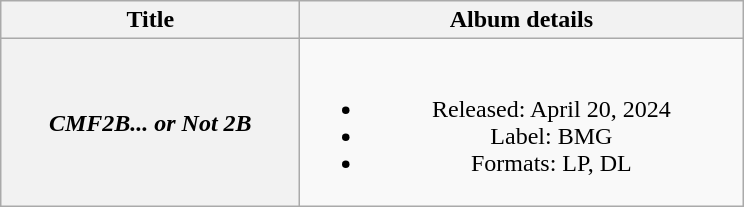<table class="wikitable plainrowheaders" style="text-align:center;">
<tr>
<th scope="col" style="width:12em;">Title</th>
<th scope="col" style="width:18em;">Album details</th>
</tr>
<tr>
<th scope="row"><em>CMF2B... or Not 2B</em></th>
<td><br><ul><li>Released: April 20, 2024</li><li>Label: BMG</li><li>Formats: LP, DL</li></ul></td>
</tr>
</table>
